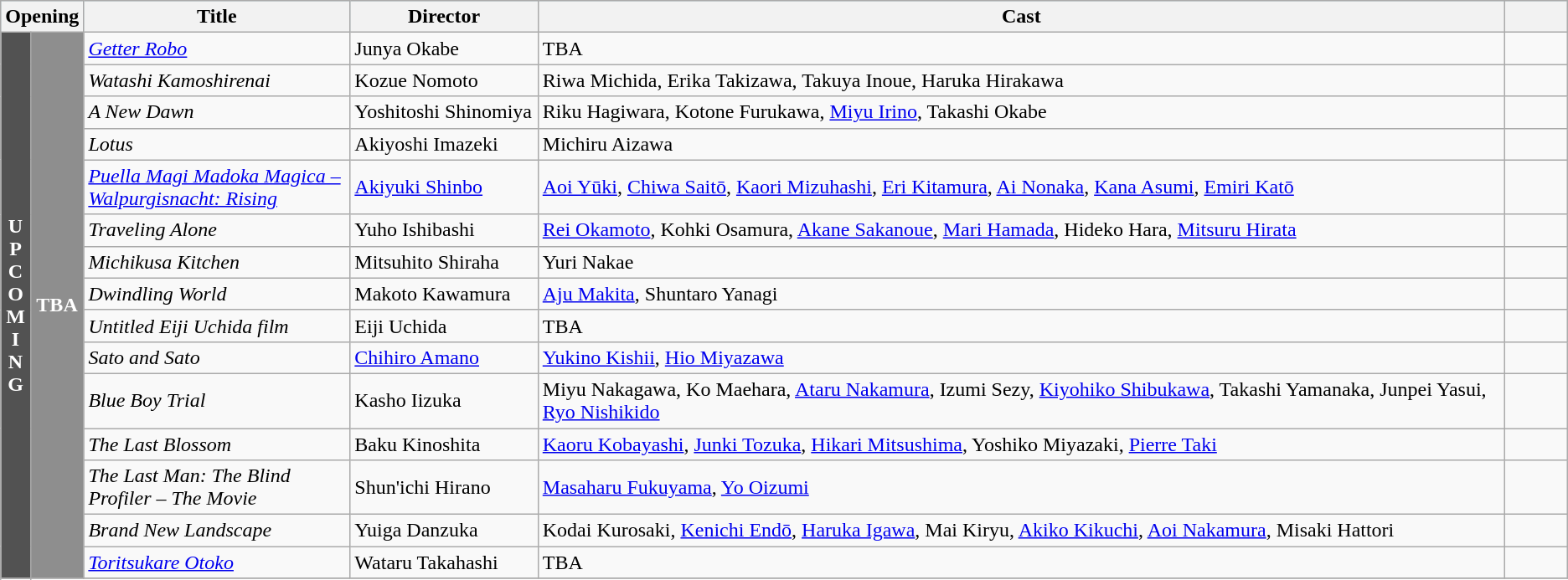<table class="wikitable sortable">
<tr style="background:#b0e0e6; text-align:center">
<th colspan="2">Opening</th>
<th style="width:17%">Title</th>
<th style="width:12%">Director</th>
<th>Cast</th>
<th style="width:4%;" class="unsortable"></th>
</tr>
<tr>
<th rowspan="19" style="text-align:center; background:#525252; color:white; textcolor:#000;">U<br>P<br>C<br>O<br>M<br>I<br>N<br>G</th>
<td rowspan="19" style="text-align:center; background:#8E8E8E; color:white;"><strong>TBA</strong></td>
<td><em><a href='#'>Getter Robo</a></em></td>
<td>Junya Okabe</td>
<td>TBA</td>
<td></td>
</tr>
<tr>
<td><em>Watashi Kamoshirenai</em></td>
<td>Kozue Nomoto</td>
<td>Riwa Michida, Erika Takizawa, Takuya Inoue, Haruka Hirakawa</td>
<td></td>
</tr>
<tr>
<td><em>A New Dawn</em></td>
<td>Yoshitoshi Shinomiya</td>
<td>Riku Hagiwara, Kotone Furukawa, <a href='#'>Miyu Irino</a>, Takashi Okabe</td>
<td></td>
</tr>
<tr>
<td><em>Lotus</em></td>
<td>Akiyoshi Imazeki</td>
<td>Michiru Aizawa</td>
<td></td>
</tr>
<tr>
<td><em><a href='#'>Puella Magi Madoka Magica – Walpurgisnacht: Rising</a></em></td>
<td><a href='#'>Akiyuki Shinbo</a></td>
<td><a href='#'>Aoi Yūki</a>, <a href='#'>Chiwa Saitō</a>, <a href='#'>Kaori Mizuhashi</a>, <a href='#'>Eri Kitamura</a>, <a href='#'>Ai Nonaka</a>, <a href='#'>Kana Asumi</a>, <a href='#'>Emiri Katō</a></td>
<td></td>
</tr>
<tr>
<td><em>Traveling Alone</em></td>
<td>Yuho Ishibashi</td>
<td><a href='#'>Rei Okamoto</a>, Kohki Osamura, <a href='#'>Akane Sakanoue</a>, <a href='#'>Mari Hamada</a>, Hideko Hara, <a href='#'>Mitsuru Hirata</a></td>
<td></td>
</tr>
<tr>
<td><em>Michikusa Kitchen</em></td>
<td>Mitsuhito Shiraha</td>
<td>Yuri Nakae</td>
<td></td>
</tr>
<tr>
<td><em>Dwindling World</em></td>
<td>Makoto Kawamura</td>
<td><a href='#'>Aju Makita</a>, Shuntaro Yanagi</td>
<td></td>
</tr>
<tr>
<td><em>Untitled Eiji Uchida film</em></td>
<td>Eiji Uchida</td>
<td>TBA</td>
<td></td>
</tr>
<tr>
<td><em>Sato and Sato</em></td>
<td><a href='#'>Chihiro Amano</a></td>
<td><a href='#'>Yukino Kishii</a>, <a href='#'>Hio Miyazawa</a></td>
<td></td>
</tr>
<tr>
<td><em>Blue Boy Trial</em></td>
<td>Kasho Iizuka</td>
<td>Miyu Nakagawa, Ko Maehara, <a href='#'>Ataru Nakamura</a>, Izumi Sezy, <a href='#'>Kiyohiko Shibukawa</a>, Takashi Yamanaka, Junpei Yasui, <a href='#'>Ryo Nishikido</a></td>
<td></td>
</tr>
<tr>
<td><em>The Last Blossom</em></td>
<td>Baku Kinoshita</td>
<td><a href='#'>Kaoru Kobayashi</a>, <a href='#'>Junki Tozuka</a>, <a href='#'>Hikari Mitsushima</a>, Yoshiko Miyazaki, <a href='#'>Pierre Taki</a></td>
<td></td>
</tr>
<tr>
<td><em>The Last Man: The Blind Profiler – The Movie</em></td>
<td>Shun'ichi Hirano</td>
<td><a href='#'>Masaharu Fukuyama</a>, <a href='#'>Yo Oizumi</a></td>
<td></td>
</tr>
<tr>
<td><em>Brand New Landscape</em></td>
<td>Yuiga Danzuka</td>
<td>Kodai Kurosaki, <a href='#'>Kenichi Endō</a>, <a href='#'>Haruka Igawa</a>, Mai Kiryu, <a href='#'>Akiko Kikuchi</a>, <a href='#'>Aoi Nakamura</a>, Misaki Hattori</td>
<td></td>
</tr>
<tr>
<td><em><a href='#'>Toritsukare Otoko</a></em></td>
<td>Wataru Takahashi</td>
<td>TBA</td>
<td></td>
</tr>
<tr>
</tr>
</table>
